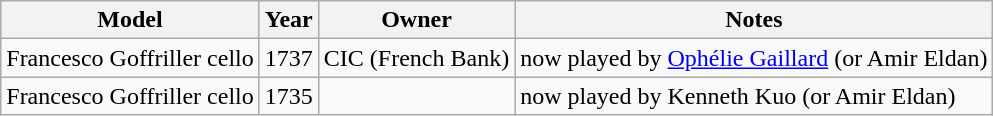<table class="wikitable">
<tr ---->
<th>Model</th>
<th>Year</th>
<th>Owner</th>
<th>Notes</th>
</tr>
<tr ---->
<td>Francesco Goffriller cello</td>
<td>1737</td>
<td>CIC  (French Bank)</td>
<td>now played by <a href='#'>Ophélie Gaillard</a> (or Amir Eldan)</td>
</tr>
<tr ---->
<td>Francesco Goffriller cello</td>
<td>1735</td>
<td></td>
<td>now played by Kenneth Kuo (or Amir Eldan)</td>
</tr>
</table>
